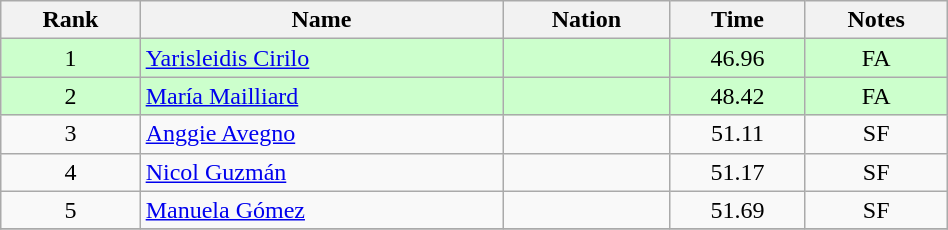<table class="wikitable sortable" style="text-align:center" width=50%>
<tr>
<th>Rank</th>
<th>Name</th>
<th>Nation</th>
<th>Time</th>
<th>Notes</th>
</tr>
<tr bgcolor=ccffcc>
<td>1</td>
<td align=left><a href='#'>Yarisleidis Cirilo</a></td>
<td align=left></td>
<td>46.96</td>
<td>FA</td>
</tr>
<tr bgcolor=ccffcc>
<td>2</td>
<td align=left><a href='#'>María Mailliard</a></td>
<td align=left></td>
<td>48.42</td>
<td>FA</td>
</tr>
<tr>
<td>3</td>
<td align=left><a href='#'>Anggie Avegno</a></td>
<td align=left></td>
<td>51.11</td>
<td>SF</td>
</tr>
<tr>
<td>4</td>
<td align=left><a href='#'>Nicol Guzmán</a></td>
<td align=left></td>
<td>51.17</td>
<td>SF</td>
</tr>
<tr>
<td>5</td>
<td align=left><a href='#'>Manuela Gómez</a></td>
<td align=left></td>
<td>51.69</td>
<td>SF</td>
</tr>
<tr>
</tr>
</table>
